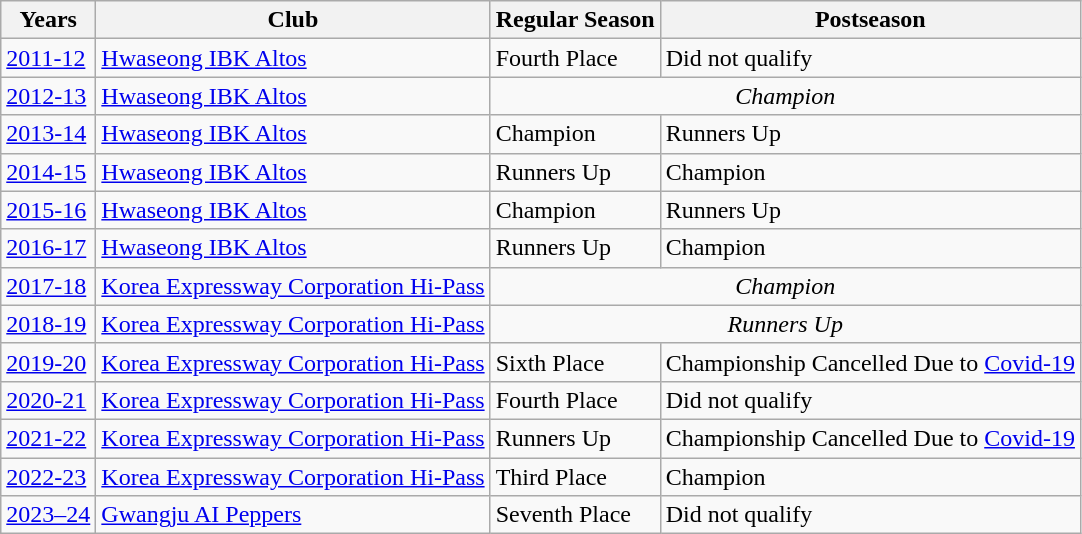<table class="wikitable">
<tr>
<th>Years</th>
<th>Club</th>
<th>Regular Season</th>
<th>Postseason</th>
</tr>
<tr>
<td><a href='#'>2011-12</a></td>
<td><a href='#'>Hwaseong IBK Altos</a></td>
<td>Fourth Place</td>
<td>Did not qualify</td>
</tr>
<tr>
<td><a href='#'>2012-13</a></td>
<td><a href='#'>Hwaseong IBK Altos</a></td>
<td align=center colspan="2"><em>Champion</em></td>
</tr>
<tr>
<td><a href='#'>2013-14</a></td>
<td><a href='#'>Hwaseong IBK Altos</a></td>
<td>Champion</td>
<td>Runners Up</td>
</tr>
<tr>
<td><a href='#'>2014-15</a></td>
<td><a href='#'>Hwaseong IBK Altos</a></td>
<td>Runners Up</td>
<td>Champion</td>
</tr>
<tr>
<td><a href='#'>2015-16</a></td>
<td><a href='#'>Hwaseong IBK Altos</a></td>
<td>Champion</td>
<td>Runners Up</td>
</tr>
<tr>
<td><a href='#'>2016-17</a></td>
<td><a href='#'>Hwaseong IBK Altos</a></td>
<td>Runners Up</td>
<td>Champion</td>
</tr>
<tr>
<td><a href='#'>2017-18</a></td>
<td><a href='#'>Korea Expressway Corporation Hi-Pass</a></td>
<td align=center colspan="2"><em>Champion</em></td>
</tr>
<tr>
<td><a href='#'>2018-19</a></td>
<td><a href='#'>Korea Expressway Corporation Hi-Pass</a></td>
<td align=center colspan="2"><em>Runners Up</em></td>
</tr>
<tr>
<td><a href='#'>2019-20</a></td>
<td><a href='#'>Korea Expressway Corporation Hi-Pass</a></td>
<td>Sixth Place</td>
<td>Championship Cancelled Due to <a href='#'>Covid-19</a></td>
</tr>
<tr>
<td><a href='#'>2020-21</a></td>
<td><a href='#'>Korea Expressway Corporation Hi-Pass</a></td>
<td>Fourth Place</td>
<td>Did not qualify</td>
</tr>
<tr>
<td><a href='#'>2021-22</a></td>
<td><a href='#'>Korea Expressway Corporation Hi-Pass</a></td>
<td>Runners Up</td>
<td>Championship Cancelled Due to <a href='#'>Covid-19</a></td>
</tr>
<tr>
<td><a href='#'>2022-23</a></td>
<td><a href='#'>Korea Expressway Corporation Hi-Pass</a></td>
<td>Third Place</td>
<td>Champion</td>
</tr>
<tr>
<td><a href='#'>2023–24</a></td>
<td><a href='#'>Gwangju AI Peppers</a></td>
<td>Seventh Place</td>
<td>Did not qualify</td>
</tr>
</table>
